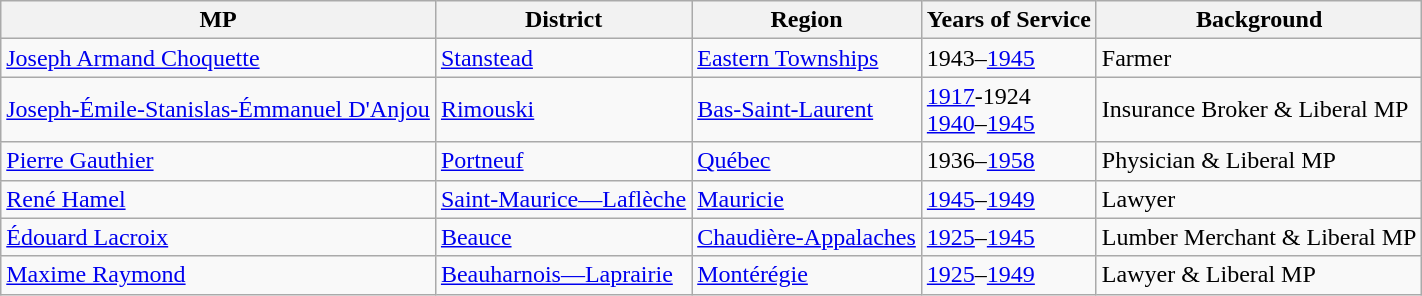<table class="wikitable">
<tr>
<th>MP</th>
<th>District</th>
<th>Region</th>
<th>Years of Service</th>
<th>Background</th>
</tr>
<tr>
<td><a href='#'>Joseph Armand Choquette</a></td>
<td><a href='#'>Stanstead</a></td>
<td><a href='#'>Eastern Townships</a></td>
<td>1943–<a href='#'>1945</a></td>
<td>Farmer</td>
</tr>
<tr>
<td><a href='#'>Joseph-Émile-Stanislas-Émmanuel D'Anjou</a></td>
<td><a href='#'>Rimouski</a></td>
<td><a href='#'>Bas-Saint-Laurent</a></td>
<td><a href='#'>1917</a>-1924<br><a href='#'>1940</a>–<a href='#'>1945</a></td>
<td>Insurance Broker & Liberal MP</td>
</tr>
<tr>
<td><a href='#'>Pierre Gauthier</a></td>
<td><a href='#'>Portneuf</a></td>
<td><a href='#'>Québec</a></td>
<td>1936–<a href='#'>1958</a></td>
<td>Physician & Liberal MP</td>
</tr>
<tr>
<td><a href='#'>René Hamel</a></td>
<td><a href='#'>Saint-Maurice—Laflèche</a></td>
<td><a href='#'>Mauricie</a></td>
<td><a href='#'>1945</a>–<a href='#'>1949</a></td>
<td>Lawyer</td>
</tr>
<tr>
<td><a href='#'>Édouard Lacroix</a></td>
<td><a href='#'>Beauce</a></td>
<td><a href='#'>Chaudière-Appalaches</a></td>
<td><a href='#'>1925</a>–<a href='#'>1945</a></td>
<td>Lumber Merchant & Liberal MP</td>
</tr>
<tr>
<td><a href='#'>Maxime Raymond</a></td>
<td><a href='#'>Beauharnois—Laprairie</a></td>
<td><a href='#'>Montérégie</a></td>
<td><a href='#'>1925</a>–<a href='#'>1949</a></td>
<td>Lawyer & Liberal MP</td>
</tr>
</table>
